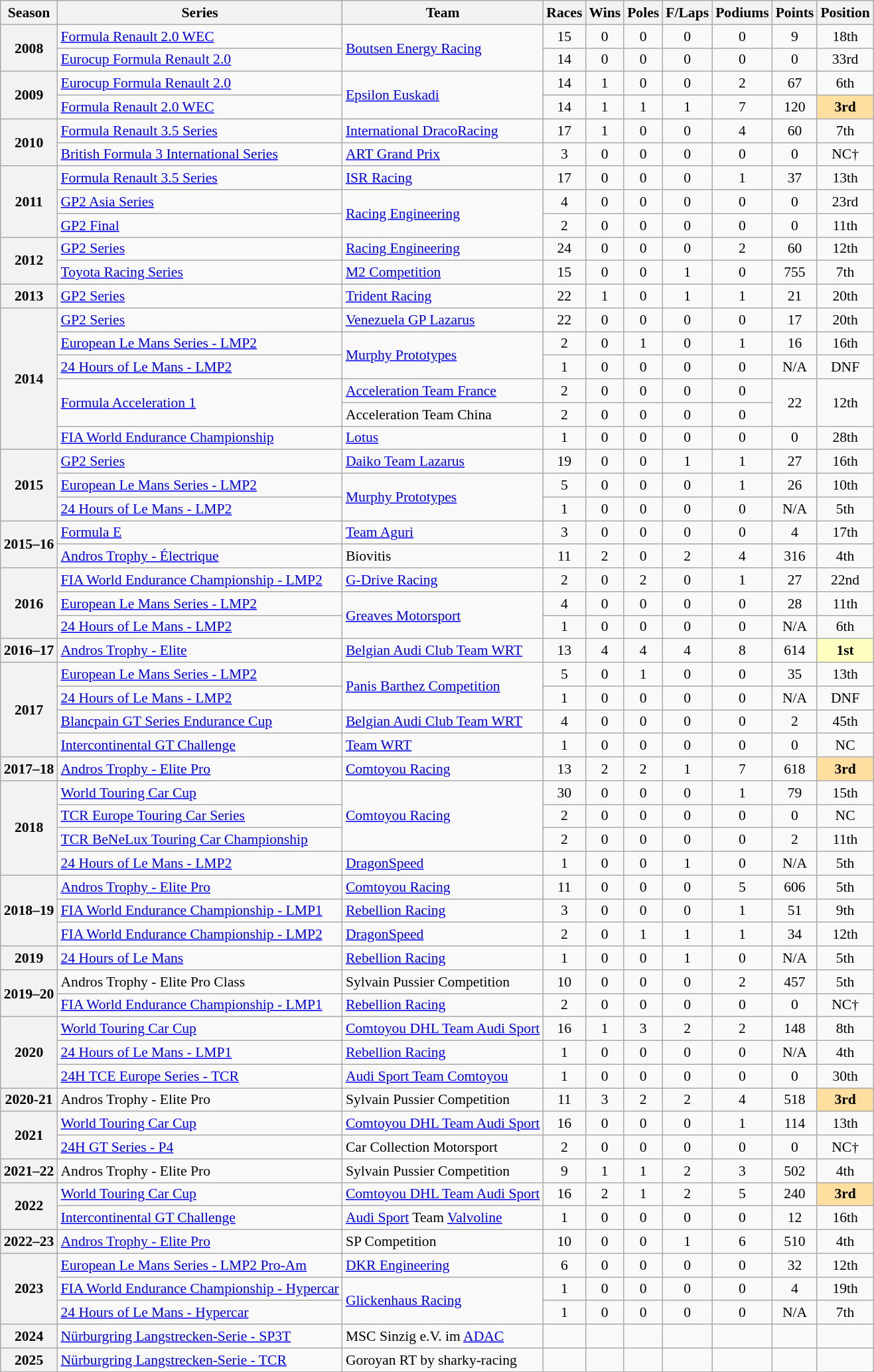<table class="wikitable" style="font-size: 90%; text-align:center">
<tr>
<th>Season</th>
<th>Series</th>
<th>Team</th>
<th>Races</th>
<th>Wins</th>
<th>Poles</th>
<th>F/Laps</th>
<th>Podiums</th>
<th>Points</th>
<th>Position</th>
</tr>
<tr>
<th rowspan=2>2008</th>
<td align=left><a href='#'>Formula Renault 2.0 WEC</a></td>
<td align=left rowspan=2><a href='#'>Boutsen Energy Racing</a></td>
<td>15</td>
<td>0</td>
<td>0</td>
<td>0</td>
<td>0</td>
<td>9</td>
<td>18th</td>
</tr>
<tr>
<td align=left><a href='#'>Eurocup Formula Renault 2.0</a></td>
<td>14</td>
<td>0</td>
<td>0</td>
<td>0</td>
<td>0</td>
<td>0</td>
<td>33rd</td>
</tr>
<tr>
<th rowspan=2>2009</th>
<td align=left><a href='#'>Eurocup Formula Renault 2.0</a></td>
<td align=left rowspan=2><a href='#'>Epsilon Euskadi</a></td>
<td>14</td>
<td>1</td>
<td>0</td>
<td>0</td>
<td>2</td>
<td>67</td>
<td>6th</td>
</tr>
<tr>
<td align=left><a href='#'>Formula Renault 2.0 WEC</a></td>
<td>14</td>
<td>1</td>
<td>1</td>
<td>1</td>
<td>7</td>
<td>120</td>
<td style="background:#FFDF9F;"><strong>3rd</strong></td>
</tr>
<tr>
<th rowspan=2>2010</th>
<td align=left><a href='#'>Formula Renault 3.5 Series</a></td>
<td align=left><a href='#'>International DracoRacing</a></td>
<td>17</td>
<td>1</td>
<td>0</td>
<td>0</td>
<td>4</td>
<td>60</td>
<td>7th</td>
</tr>
<tr>
<td align=left><a href='#'>British Formula 3 International Series</a></td>
<td align=left><a href='#'>ART Grand Prix</a></td>
<td>3</td>
<td>0</td>
<td>0</td>
<td>0</td>
<td>0</td>
<td>0</td>
<td>NC†</td>
</tr>
<tr>
<th rowspan=3>2011</th>
<td align=left><a href='#'>Formula Renault 3.5 Series</a></td>
<td align=left><a href='#'>ISR Racing</a></td>
<td>17</td>
<td>0</td>
<td>0</td>
<td>0</td>
<td>1</td>
<td>37</td>
<td>13th</td>
</tr>
<tr>
<td align=left><a href='#'>GP2 Asia Series</a></td>
<td align=left rowspan=2><a href='#'>Racing Engineering</a></td>
<td>4</td>
<td>0</td>
<td>0</td>
<td>0</td>
<td>0</td>
<td>0</td>
<td>23rd</td>
</tr>
<tr>
<td align=left><a href='#'>GP2 Final</a></td>
<td>2</td>
<td>0</td>
<td>0</td>
<td>0</td>
<td>0</td>
<td>0</td>
<td>11th</td>
</tr>
<tr>
<th rowspan=2>2012</th>
<td align=left><a href='#'>GP2 Series</a></td>
<td align=left><a href='#'>Racing Engineering</a></td>
<td>24</td>
<td>0</td>
<td>0</td>
<td>0</td>
<td>2</td>
<td>60</td>
<td>12th</td>
</tr>
<tr>
<td align=left><a href='#'>Toyota Racing Series</a></td>
<td align=left><a href='#'>M2 Competition</a></td>
<td>15</td>
<td>0</td>
<td>0</td>
<td>1</td>
<td>0</td>
<td>755</td>
<td>7th</td>
</tr>
<tr>
<th>2013</th>
<td align=left><a href='#'>GP2 Series</a></td>
<td align=left><a href='#'>Trident Racing</a></td>
<td>22</td>
<td>1</td>
<td>0</td>
<td>1</td>
<td>1</td>
<td>21</td>
<td>20th</td>
</tr>
<tr>
<th rowspan=6>2014</th>
<td align=left><a href='#'>GP2 Series</a></td>
<td align=left><a href='#'>Venezuela GP Lazarus</a></td>
<td>22</td>
<td>0</td>
<td>0</td>
<td>0</td>
<td>0</td>
<td>17</td>
<td>20th</td>
</tr>
<tr>
<td align=left><a href='#'>European Le Mans Series - LMP2</a></td>
<td align=left rowspan=2><a href='#'>Murphy Prototypes</a></td>
<td>2</td>
<td>0</td>
<td>1</td>
<td>0</td>
<td>1</td>
<td>16</td>
<td>16th</td>
</tr>
<tr>
<td align=left><a href='#'>24 Hours of Le Mans - LMP2</a></td>
<td>1</td>
<td>0</td>
<td>0</td>
<td>0</td>
<td>0</td>
<td>N/A</td>
<td>DNF</td>
</tr>
<tr>
<td align=left rowspan=2><a href='#'>Formula Acceleration 1</a></td>
<td align=left><a href='#'>Acceleration Team France</a></td>
<td>2</td>
<td>0</td>
<td>0</td>
<td>0</td>
<td>0</td>
<td rowspan=2>22</td>
<td rowspan=2>12th</td>
</tr>
<tr>
<td align=left>Acceleration Team China</td>
<td>2</td>
<td>0</td>
<td>0</td>
<td>0</td>
<td>0</td>
</tr>
<tr>
<td align=left><a href='#'>FIA World Endurance Championship</a></td>
<td align=left><a href='#'>Lotus</a></td>
<td>1</td>
<td>0</td>
<td>0</td>
<td>0</td>
<td>0</td>
<td>0</td>
<td>28th</td>
</tr>
<tr>
<th rowspan=3>2015</th>
<td align=left><a href='#'>GP2 Series</a></td>
<td align=left><a href='#'>Daiko Team Lazarus</a></td>
<td>19</td>
<td>0</td>
<td>0</td>
<td>1</td>
<td>1</td>
<td>27</td>
<td>16th</td>
</tr>
<tr>
<td align=left><a href='#'>European Le Mans Series - LMP2</a></td>
<td align=left rowspan=2><a href='#'>Murphy Prototypes</a></td>
<td>5</td>
<td>0</td>
<td>0</td>
<td>0</td>
<td>1</td>
<td>26</td>
<td>10th</td>
</tr>
<tr>
<td align=left><a href='#'>24 Hours of Le Mans - LMP2</a></td>
<td>1</td>
<td>0</td>
<td>0</td>
<td>0</td>
<td>0</td>
<td>N/A</td>
<td>5th</td>
</tr>
<tr>
<th rowspan=2>2015–16</th>
<td align=left><a href='#'>Formula E</a></td>
<td align=left><a href='#'>Team Aguri</a></td>
<td>3</td>
<td>0</td>
<td>0</td>
<td>0</td>
<td>0</td>
<td>4</td>
<td>17th</td>
</tr>
<tr>
<td align=left><a href='#'>Andros Trophy - Électrique</a></td>
<td align=left>Biovitis</td>
<td>11</td>
<td>2</td>
<td>0</td>
<td>2</td>
<td>4</td>
<td>316</td>
<td>4th</td>
</tr>
<tr>
<th rowspan=3>2016</th>
<td align=left><a href='#'>FIA World Endurance Championship - LMP2</a></td>
<td align=left><a href='#'>G-Drive Racing</a></td>
<td>2</td>
<td>0</td>
<td>2</td>
<td>0</td>
<td>1</td>
<td>27</td>
<td>22nd</td>
</tr>
<tr>
<td align=left><a href='#'>European Le Mans Series - LMP2</a></td>
<td align=left rowspan=2><a href='#'>Greaves Motorsport</a></td>
<td>4</td>
<td>0</td>
<td>0</td>
<td>0</td>
<td>0</td>
<td>28</td>
<td>11th</td>
</tr>
<tr>
<td align=left><a href='#'>24 Hours of Le Mans - LMP2</a></td>
<td>1</td>
<td>0</td>
<td>0</td>
<td>0</td>
<td>0</td>
<td>N/A</td>
<td>6th</td>
</tr>
<tr>
<th>2016–17</th>
<td align=left><a href='#'>Andros Trophy - Elite</a></td>
<td align=left><a href='#'>Belgian Audi Club Team WRT</a></td>
<td>13</td>
<td>4</td>
<td>4</td>
<td>4</td>
<td>8</td>
<td>614</td>
<td style="background:#FFFFBF;"><strong>1st</strong></td>
</tr>
<tr>
<th rowspan=4>2017</th>
<td align=left><a href='#'>European Le Mans Series - LMP2</a></td>
<td align=left rowspan=2><a href='#'>Panis Barthez Competition</a></td>
<td>5</td>
<td>0</td>
<td>1</td>
<td>0</td>
<td>0</td>
<td>35</td>
<td>13th</td>
</tr>
<tr>
<td align=left><a href='#'>24 Hours of Le Mans - LMP2</a></td>
<td>1</td>
<td>0</td>
<td>0</td>
<td>0</td>
<td>0</td>
<td>N/A</td>
<td>DNF</td>
</tr>
<tr>
<td align=left><a href='#'>Blancpain GT Series Endurance Cup</a></td>
<td align=left><a href='#'>Belgian Audi Club Team WRT</a></td>
<td>4</td>
<td>0</td>
<td>0</td>
<td>0</td>
<td>0</td>
<td>2</td>
<td>45th</td>
</tr>
<tr>
<td align=left><a href='#'>Intercontinental GT Challenge</a></td>
<td align=left><a href='#'>Team WRT</a></td>
<td>1</td>
<td>0</td>
<td>0</td>
<td>0</td>
<td>0</td>
<td>0</td>
<td>NC</td>
</tr>
<tr>
<th>2017–18</th>
<td align=left><a href='#'>Andros Trophy - Elite Pro</a></td>
<td align=left><a href='#'>Comtoyou Racing</a></td>
<td>13</td>
<td>2</td>
<td>2</td>
<td>1</td>
<td>7</td>
<td>618</td>
<td style="background:#FFDF9F;"><strong>3rd</strong></td>
</tr>
<tr>
<th rowspan=4>2018</th>
<td align=left><a href='#'>World Touring Car Cup</a></td>
<td align=left rowspan=3><a href='#'>Comtoyou Racing</a></td>
<td>30</td>
<td>0</td>
<td>0</td>
<td>0</td>
<td>1</td>
<td>79</td>
<td>15th</td>
</tr>
<tr>
<td align=left><a href='#'>TCR Europe Touring Car Series</a></td>
<td>2</td>
<td>0</td>
<td>0</td>
<td>0</td>
<td>0</td>
<td>0</td>
<td>NC</td>
</tr>
<tr>
<td align=left><a href='#'>TCR BeNeLux Touring Car Championship</a></td>
<td>2</td>
<td>0</td>
<td>0</td>
<td>0</td>
<td>0</td>
<td>2</td>
<td>11th</td>
</tr>
<tr>
<td align=left><a href='#'>24 Hours of Le Mans - LMP2</a></td>
<td align=left><a href='#'>DragonSpeed</a></td>
<td>1</td>
<td>0</td>
<td>0</td>
<td>1</td>
<td>0</td>
<td>N/A</td>
<td>5th</td>
</tr>
<tr>
<th rowspan=3>2018–19</th>
<td align=left><a href='#'>Andros Trophy - Elite Pro</a></td>
<td align=left><a href='#'>Comtoyou Racing</a></td>
<td>11</td>
<td>0</td>
<td>0</td>
<td>0</td>
<td>5</td>
<td>606</td>
<td>5th</td>
</tr>
<tr>
<td align=left><a href='#'>FIA World Endurance Championship - LMP1</a></td>
<td align=left><a href='#'>Rebellion Racing</a></td>
<td>3</td>
<td>0</td>
<td>0</td>
<td>0</td>
<td>1</td>
<td>51</td>
<td>9th</td>
</tr>
<tr>
<td align=left><a href='#'>FIA World Endurance Championship - LMP2</a></td>
<td align=left><a href='#'>DragonSpeed</a></td>
<td>2</td>
<td>0</td>
<td>1</td>
<td>1</td>
<td>1</td>
<td>34</td>
<td>12th</td>
</tr>
<tr>
<th>2019</th>
<td align=left><a href='#'>24 Hours of Le Mans</a></td>
<td align=left><a href='#'>Rebellion Racing</a></td>
<td>1</td>
<td>0</td>
<td>0</td>
<td>1</td>
<td>0</td>
<td>N/A</td>
<td>5th</td>
</tr>
<tr>
<th rowspan=2>2019–20</th>
<td align=left>Andros Trophy - Elite Pro Class</td>
<td align=left>Sylvain Pussier Competition</td>
<td>10</td>
<td>0</td>
<td>0</td>
<td>0</td>
<td>2</td>
<td>457</td>
<td>5th</td>
</tr>
<tr>
<td align=left><a href='#'>FIA World Endurance Championship - LMP1</a></td>
<td align=left><a href='#'>Rebellion Racing</a></td>
<td>2</td>
<td>0</td>
<td>0</td>
<td>0</td>
<td>0</td>
<td>0</td>
<td>NC†</td>
</tr>
<tr>
<th rowspan="3">2020</th>
<td align=left><a href='#'>World Touring Car Cup</a></td>
<td align=left><a href='#'>Comtoyou DHL Team Audi Sport</a></td>
<td>16</td>
<td>1</td>
<td>3</td>
<td>2</td>
<td>2</td>
<td>148</td>
<td>8th</td>
</tr>
<tr>
<td align=left><a href='#'>24 Hours of Le Mans - LMP1</a></td>
<td align=left><a href='#'>Rebellion Racing</a></td>
<td>1</td>
<td>0</td>
<td>0</td>
<td>0</td>
<td>0</td>
<td>N/A</td>
<td>4th</td>
</tr>
<tr>
<td align=left><a href='#'>24H TCE Europe Series - TCR</a></td>
<td align=left><a href='#'>Audi Sport Team Comtoyou</a></td>
<td>1</td>
<td>0</td>
<td>0</td>
<td>0</td>
<td>0</td>
<td>0</td>
<td>30th</td>
</tr>
<tr>
<th>2020-21</th>
<td align="left">Andros Trophy - Elite Pro</td>
<td align="left">Sylvain Pussier Competition</td>
<td>11</td>
<td>3</td>
<td>2</td>
<td>2</td>
<td>4</td>
<td>518</td>
<td style="background:#FFDF9F;"><strong>3rd</strong></td>
</tr>
<tr>
<th rowspan=2>2021</th>
<td align=left><a href='#'>World Touring Car Cup</a></td>
<td align=left><a href='#'>Comtoyou DHL Team Audi Sport</a></td>
<td>16</td>
<td>0</td>
<td>0</td>
<td>0</td>
<td>1</td>
<td>114</td>
<td>13th</td>
</tr>
<tr>
<td align=left><a href='#'>24H GT Series - P4</a></td>
<td align=left>Car Collection Motorsport</td>
<td>2</td>
<td>0</td>
<td>0</td>
<td>0</td>
<td>0</td>
<td>0</td>
<td>NC†</td>
</tr>
<tr>
<th>2021–22</th>
<td align=left>Andros Trophy - Elite Pro</td>
<td align=left>Sylvain Pussier Competition</td>
<td>9</td>
<td>1</td>
<td>1</td>
<td>2</td>
<td>3</td>
<td>502</td>
<td>4th</td>
</tr>
<tr>
<th rowspan=2>2022</th>
<td align=left><a href='#'>World Touring Car Cup</a></td>
<td align=left><a href='#'>Comtoyou DHL Team Audi Sport</a></td>
<td>16</td>
<td>2</td>
<td>1</td>
<td>2</td>
<td>5</td>
<td>240</td>
<td style="background:#FFDF9F;"><strong>3rd</strong></td>
</tr>
<tr>
<td align=left><a href='#'>Intercontinental GT Challenge</a></td>
<td align=left><a href='#'>Audi Sport</a> Team <a href='#'>Valvoline</a></td>
<td>1</td>
<td>0</td>
<td>0</td>
<td>0</td>
<td>0</td>
<td>12</td>
<td>16th</td>
</tr>
<tr>
<th>2022–23</th>
<td align=left><a href='#'>Andros Trophy - Elite Pro</a></td>
<td align=left>SP Competition</td>
<td>10</td>
<td>0</td>
<td>0</td>
<td>1</td>
<td>6</td>
<td>510</td>
<td>4th</td>
</tr>
<tr>
<th rowspan="3">2023</th>
<td align=left><a href='#'>European Le Mans Series - LMP2 Pro-Am</a></td>
<td align=left><a href='#'>DKR Engineering</a></td>
<td>6</td>
<td>0</td>
<td>0</td>
<td>0</td>
<td>0</td>
<td>32</td>
<td>12th</td>
</tr>
<tr>
<td align=left><a href='#'>FIA World Endurance Championship - Hypercar</a></td>
<td rowspan="2" align="left"><a href='#'>Glickenhaus Racing</a></td>
<td>1</td>
<td>0</td>
<td>0</td>
<td>0</td>
<td>0</td>
<td>4</td>
<td>19th</td>
</tr>
<tr>
<td align=left><a href='#'>24 Hours of Le Mans - Hypercar</a></td>
<td>1</td>
<td>0</td>
<td>0</td>
<td>0</td>
<td>0</td>
<td>N/A</td>
<td>7th</td>
</tr>
<tr>
<th>2024</th>
<td align=left><a href='#'>Nürburgring Langstrecken-Serie - SP3T</a></td>
<td align=left>MSC Sinzig e.V. im <a href='#'>ADAC</a></td>
<td></td>
<td></td>
<td></td>
<td></td>
<td></td>
<td></td>
<td></td>
</tr>
<tr>
<th>2025</th>
<td align=left><a href='#'>Nürburgring Langstrecken-Serie - TCR</a></td>
<td align=left>Goroyan RT by sharky-racing</td>
<td></td>
<td></td>
<td></td>
<td></td>
<td></td>
<td></td>
<td></td>
</tr>
</table>
